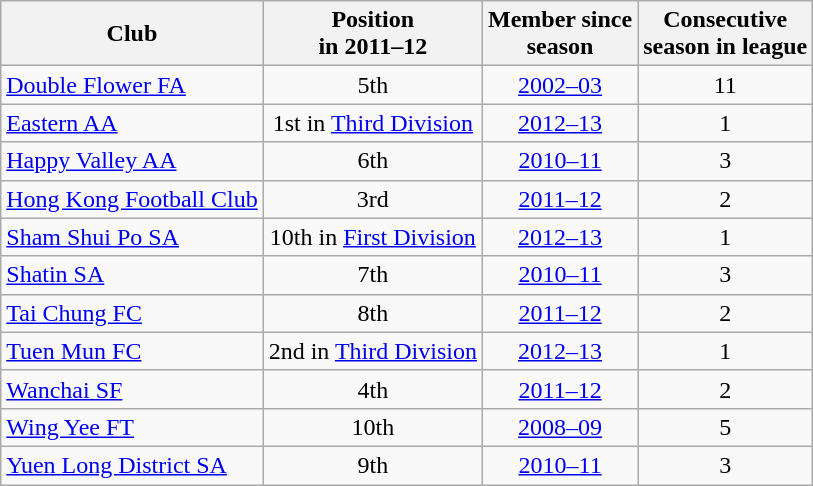<table class="wikitable sortable" style="text-align:center;">
<tr>
<th>Club<br></th>
<th>Position<br>in 2011–12</th>
<th>Member since<br>season</th>
<th>Consecutive<br>season in league</th>
</tr>
<tr>
<td style="text-align:left;"><a href='#'>Double Flower FA</a></td>
<td>5th</td>
<td><a href='#'>2002–03</a></td>
<td>11</td>
</tr>
<tr>
<td style="text-align:left;"><a href='#'>Eastern AA</a></td>
<td>1st in <a href='#'>Third Division</a></td>
<td><a href='#'>2012–13</a></td>
<td>1</td>
</tr>
<tr>
<td style="text-align:left;"><a href='#'>Happy Valley AA</a></td>
<td>6th</td>
<td><a href='#'>2010–11</a></td>
<td>3</td>
</tr>
<tr>
<td style="text-align:left;"><a href='#'>Hong Kong Football Club</a></td>
<td>3rd</td>
<td><a href='#'>2011–12</a></td>
<td>2</td>
</tr>
<tr |>
<td style="text-align:left;"><a href='#'>Sham Shui Po SA</a></td>
<td>10th in <a href='#'>First Division</a></td>
<td><a href='#'>2012–13</a></td>
<td>1</td>
</tr>
<tr>
<td style="text-align:left;"><a href='#'>Shatin SA</a></td>
<td>7th</td>
<td><a href='#'>2010–11</a></td>
<td>3</td>
</tr>
<tr>
<td style="text-align:left;"><a href='#'>Tai Chung FC</a></td>
<td>8th</td>
<td><a href='#'>2011–12</a></td>
<td>2</td>
</tr>
<tr>
<td style="text-align:left;"><a href='#'>Tuen Mun FC</a></td>
<td>2nd in <a href='#'>Third Division</a></td>
<td><a href='#'>2012–13</a></td>
<td>1</td>
</tr>
<tr>
<td style="text-align:left;"><a href='#'>Wanchai SF</a></td>
<td>4th</td>
<td><a href='#'>2011–12</a></td>
<td>2</td>
</tr>
<tr>
<td style="text-align:left;"><a href='#'>Wing Yee FT</a></td>
<td>10th</td>
<td><a href='#'>2008–09</a></td>
<td>5</td>
</tr>
<tr>
<td style="text-align:left;"><a href='#'>Yuen Long District SA</a></td>
<td>9th</td>
<td><a href='#'>2010–11</a></td>
<td>3</td>
</tr>
</table>
